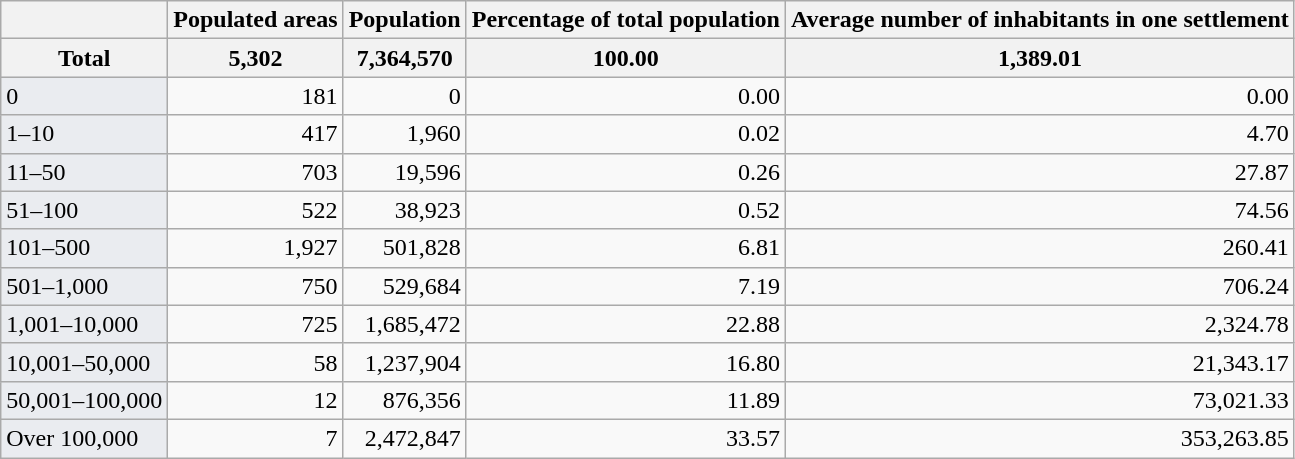<table class="wikitable sortable" style="text-align:right;">
<tr>
<th></th>
<th>Populated areas</th>
<th>Population</th>
<th>Percentage of total population</th>
<th>Average number of inhabitants in one settlement</th>
</tr>
<tr bgcolor="#ececec" valign="top">
<th align="center">Total</th>
<th>5,302</th>
<th>7,364,570</th>
<th>100.00</th>
<th>1,389.01</th>
</tr>
<tr>
<td align="left" bgcolor="#eaecf0">0</td>
<td>181</td>
<td>0</td>
<td>0.00</td>
<td>0.00</td>
</tr>
<tr>
<td align="left" bgcolor="#eaecf0">1–10</td>
<td>417</td>
<td>1,960</td>
<td>0.02</td>
<td>4.70</td>
</tr>
<tr>
<td align="left" bgcolor="#eaecf0">11–50</td>
<td>703</td>
<td>19,596</td>
<td>0.26</td>
<td>27.87</td>
</tr>
<tr>
<td align="left" bgcolor="#eaecf0">51–100</td>
<td>522</td>
<td>38,923</td>
<td>0.52</td>
<td>74.56</td>
</tr>
<tr>
<td align="left" bgcolor="#eaecf0">101–500</td>
<td>1,927</td>
<td>501,828</td>
<td>6.81</td>
<td>260.41</td>
</tr>
<tr>
<td align="left" bgcolor="#eaecf0">501–1,000</td>
<td>750</td>
<td>529,684</td>
<td>7.19</td>
<td>706.24</td>
</tr>
<tr>
<td align="left" bgcolor="#eaecf0">1,001–10,000</td>
<td>725</td>
<td>1,685,472</td>
<td>22.88</td>
<td>2,324.78</td>
</tr>
<tr>
<td align="left" bgcolor="#eaecf0">10,001–50,000</td>
<td>58</td>
<td>1,237,904</td>
<td>16.80</td>
<td>21,343.17</td>
</tr>
<tr>
<td align="left" bgcolor="#eaecf0">50,001–100,000</td>
<td>12</td>
<td>876,356</td>
<td>11.89</td>
<td>73,021.33</td>
</tr>
<tr>
<td align="left" bgcolor="#eaecf0">Over 100,000</td>
<td>7</td>
<td>2,472,847</td>
<td>33.57</td>
<td>353,263.85</td>
</tr>
</table>
